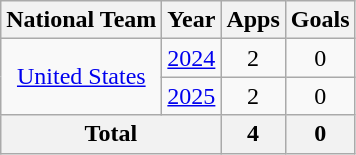<table class="wikitable" style="text-align:center">
<tr>
<th>National Team</th>
<th>Year</th>
<th>Apps</th>
<th>Goals</th>
</tr>
<tr>
<td rowspan=2><a href='#'>United States</a></td>
<td><a href='#'>2024</a></td>
<td>2</td>
<td>0</td>
</tr>
<tr>
<td><a href='#'>2025</a></td>
<td>2</td>
<td>0</td>
</tr>
<tr>
<th colspan=2>Total</th>
<th>4</th>
<th>0</th>
</tr>
</table>
